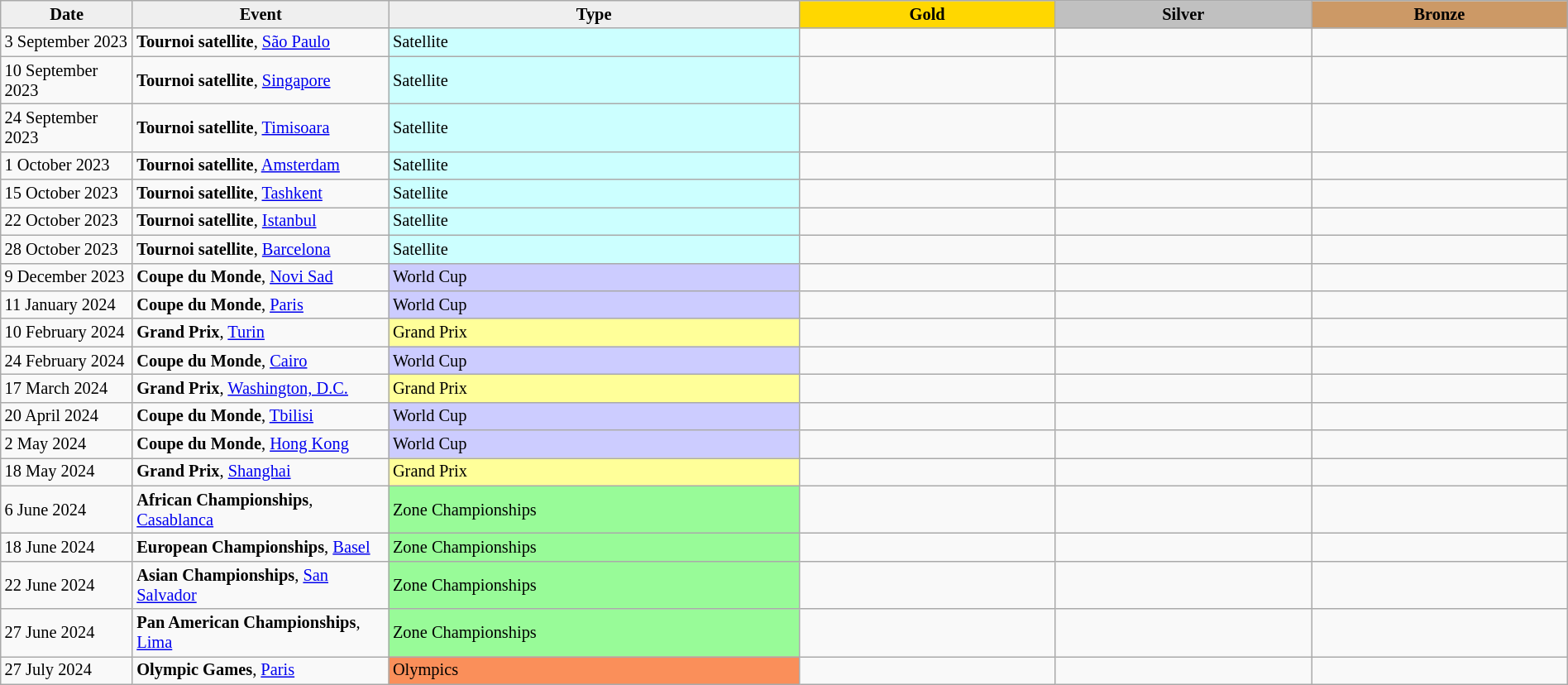<table class="wikitable sortable" style="font-size: 85%" width="100%">
<tr align=center>
<th scope=col style="width:100px; background: #efefef;">Date</th>
<th scope=col style="width:200px; background: #efefef;">Event</th>
<th scope=col style="background: #efefef;">Type</th>
<th scope=col colspan=1 style="width:200px; background: gold;">Gold</th>
<th scope=col colspan=1 style="width:200px; background: silver;">Silver</th>
<th scope=col colspan=1 style="width:200px; background: #cc9966;">Bronze</th>
</tr>
<tr>
<td>3 September 2023</td>
<td><strong>Tournoi satellite</strong>, <a href='#'>São Paulo</a></td>
<td bgcolor="#ccffff">Satellite</td>
<td></td>
<td></td>
<td><br></td>
</tr>
<tr>
<td>10 September 2023</td>
<td><strong>Tournoi satellite</strong>, <a href='#'>Singapore</a></td>
<td bgcolor="#ccffff">Satellite</td>
<td></td>
<td></td>
<td><br></td>
</tr>
<tr>
<td>24 September 2023</td>
<td><strong>Tournoi satellite</strong>, <a href='#'>Timisoara</a></td>
<td bgcolor="#ccffff">Satellite</td>
<td></td>
<td></td>
<td><br></td>
</tr>
<tr>
<td>1 October 2023</td>
<td><strong>Tournoi satellite</strong>, <a href='#'>Amsterdam</a></td>
<td bgcolor="#ccffff">Satellite</td>
<td></td>
<td></td>
<td><br></td>
</tr>
<tr>
<td>15 October 2023</td>
<td><strong>Tournoi satellite</strong>, <a href='#'>Tashkent</a></td>
<td bgcolor="#ccffff">Satellite</td>
<td></td>
<td></td>
<td><br></td>
</tr>
<tr>
<td>22 October 2023</td>
<td><strong>Tournoi satellite</strong>, <a href='#'>Istanbul</a></td>
<td bgcolor="#ccffff">Satellite</td>
<td></td>
<td></td>
<td><br></td>
</tr>
<tr>
<td>28 October 2023</td>
<td><strong>Tournoi satellite</strong>, <a href='#'>Barcelona</a></td>
<td bgcolor="#ccffff">Satellite</td>
<td></td>
<td></td>
<td><br></td>
</tr>
<tr>
<td>9 December 2023</td>
<td><strong>Coupe du Monde</strong>, <a href='#'>Novi Sad</a></td>
<td bgcolor="#ccccff">World Cup</td>
<td></td>
<td></td>
<td><br></td>
</tr>
<tr>
<td>11 January 2024</td>
<td><strong>Coupe du Monde</strong>, <a href='#'>Paris</a></td>
<td bgcolor="#ccccff">World Cup</td>
<td></td>
<td></td>
<td><br></td>
</tr>
<tr>
<td>10 February 2024</td>
<td><strong>Grand Prix</strong>, <a href='#'>Turin</a></td>
<td bgcolor="#ffff99">Grand Prix</td>
<td></td>
<td></td>
<td><br></td>
</tr>
<tr>
<td>24 February 2024</td>
<td><strong>Coupe du Monde</strong>, <a href='#'>Cairo</a></td>
<td bgcolor="#ccccff">World Cup</td>
<td></td>
<td></td>
<td><br></td>
</tr>
<tr>
<td>17 March 2024</td>
<td><strong>Grand Prix</strong>, <a href='#'>Washington, D.C.</a></td>
<td bgcolor="#ffff99">Grand Prix</td>
<td></td>
<td></td>
<td><br></td>
</tr>
<tr>
<td>20 April 2024</td>
<td><strong>Coupe du Monde</strong>, <a href='#'>Tbilisi</a></td>
<td bgcolor="#ccccff">World Cup</td>
<td></td>
<td></td>
<td><br></td>
</tr>
<tr>
<td>2 May 2024</td>
<td><strong>Coupe du Monde</strong>, <a href='#'>Hong Kong</a></td>
<td bgcolor="#ccccff">World Cup</td>
<td></td>
<td></td>
<td><br></td>
</tr>
<tr>
<td>18 May 2024</td>
<td><strong>Grand Prix</strong>, <a href='#'>Shanghai</a></td>
<td bgcolor="#ffff99">Grand Prix</td>
<td></td>
<td></td>
<td><br></td>
</tr>
<tr>
<td>6 June 2024</td>
<td><strong>African Championships</strong>, <a href='#'>Casablanca</a></td>
<td bgcolor="#98fb98">Zone Championships</td>
<td></td>
<td></td>
<td></td>
</tr>
<tr>
<td>18 June 2024</td>
<td><strong>European Championships</strong>, <a href='#'>Basel</a></td>
<td bgcolor="#98fb98">Zone Championships</td>
<td></td>
<td></td>
<td></td>
</tr>
<tr>
<td>22 June 2024</td>
<td><strong>Asian Championships</strong>, <a href='#'>San Salvador</a></td>
<td bgcolor="#98fb98">Zone Championships</td>
<td></td>
<td></td>
<td></td>
</tr>
<tr>
<td>27 June 2024</td>
<td><strong>Pan American Championships</strong>, <a href='#'>Lima</a></td>
<td bgcolor="#98fb98">Zone Championships</td>
<td></td>
<td></td>
<td><br></td>
</tr>
<tr>
<td>27 July 2024</td>
<td><strong>Olympic Games</strong>, <a href='#'>Paris</a></td>
<td bgcolor="#fa8f5a">Olympics</td>
<td></td>
<td></td>
<td></td>
</tr>
</table>
